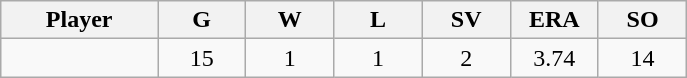<table class="wikitable sortable">
<tr>
<th bgcolor="#DDDDFF" width="16%">Player</th>
<th bgcolor="#DDDDFF" width="9%">G</th>
<th bgcolor="#DDDDFF" width="9%">W</th>
<th bgcolor="#DDDDFF" width="9%">L</th>
<th bgcolor="#DDDDFF" width="9%">SV</th>
<th bgcolor="#DDDDFF" width="9%">ERA</th>
<th bgcolor="#DDDDFF" width="9%">SO</th>
</tr>
<tr align="center">
<td></td>
<td>15</td>
<td>1</td>
<td>1</td>
<td>2</td>
<td>3.74</td>
<td>14</td>
</tr>
</table>
